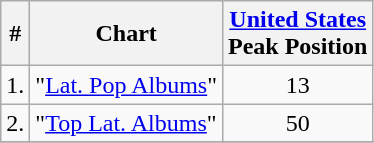<table class="wikitable">
<tr>
<th>#</th>
<th>Chart</th>
<th><a href='#'>United States</a><br>Peak Position</th>
</tr>
<tr>
<td>1.</td>
<td>"<a href='#'>Lat. Pop Albums</a>"</td>
<td align="center">13</td>
</tr>
<tr>
<td>2.</td>
<td>"<a href='#'>Top Lat. Albums</a>"</td>
<td align="center">50</td>
</tr>
<tr>
</tr>
</table>
